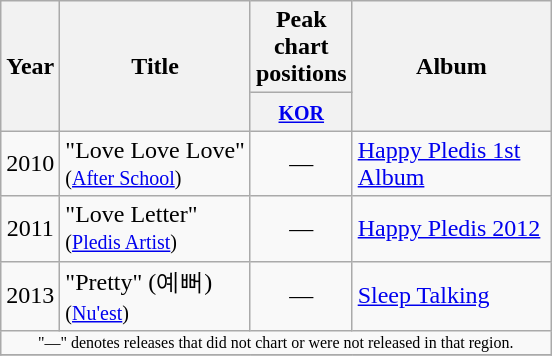<table class="wikitable" style="text-align:center;">
<tr>
<th style="text-align:center;" rowspan="2">Year</th>
<th style="text-align:center;" rowspan="2">Title</th>
<th style="text-align:center;">Peak chart positions</th>
<th style="text-align:center;" rowspan="2" width="125">Album</th>
</tr>
<tr>
<th width="30"><small><a href='#'>KOR</a></small><br></th>
</tr>
<tr>
<td style="text-align:center;">2010</td>
<td align=left>"Love Love Love"<br><small>(<a href='#'>After School</a>)</small></td>
<td align=center>—</td>
<td align=left><a href='#'>Happy Pledis 1st Album</a></td>
</tr>
<tr>
<td style="text-align:center;">2011</td>
<td align=left>"Love Letter"<br><small>(<a href='#'>Pledis Artist</a>)</small></td>
<td align=center>—</td>
<td align=left><a href='#'>Happy Pledis 2012</a></td>
</tr>
<tr>
<td style="text-align:center;">2013</td>
<td align=left>"Pretty" (예뻐)<br><small>(<a href='#'>Nu'est</a>)</small></td>
<td align=center>—</td>
<td align=left><a href='#'>Sleep Talking</a></td>
</tr>
<tr>
<td colspan="13" style="text-align:center; font-size:8pt;">"—" denotes releases that did not chart or were not released in that region.</td>
</tr>
<tr style="background:#ccc; text-align:center;">
</tr>
</table>
